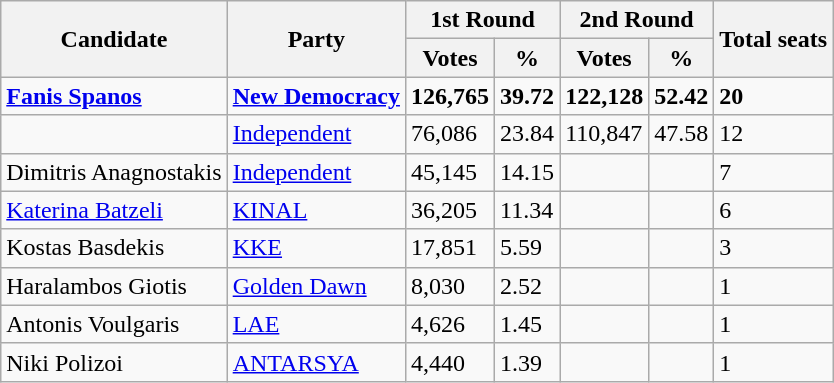<table class=wikitable>
<tr>
<th rowspan=2>Candidate</th>
<th rowspan=2>Party</th>
<th colspan=2>1st Round</th>
<th colspan=2>2nd Round</th>
<th rowspan=2>Total seats</th>
</tr>
<tr>
<th>Votes</th>
<th>%</th>
<th>Votes</th>
<th>%</th>
</tr>
<tr style="font-weight: bold">
<td><strong><a href='#'>Fanis Spanos</a></strong></td>
<td><strong><a href='#'>New Democracy</a></strong></td>
<td>126,765</td>
<td>39.72</td>
<td><strong>122,128</strong></td>
<td><strong>52.42</strong></td>
<td><strong>20</strong></td>
</tr>
<tr>
<td></td>
<td><a href='#'>Independent</a></td>
<td>76,086</td>
<td>23.84</td>
<td>110,847</td>
<td>47.58</td>
<td>12</td>
</tr>
<tr>
<td>Dimitris Anagnostakis</td>
<td><a href='#'>Independent</a></td>
<td>45,145</td>
<td>14.15</td>
<td></td>
<td></td>
<td>7</td>
</tr>
<tr>
<td><a href='#'>Katerina Batzeli</a></td>
<td><a href='#'>KINAL</a></td>
<td>36,205</td>
<td>11.34</td>
<td></td>
<td></td>
<td>6</td>
</tr>
<tr>
<td>Kostas Basdekis</td>
<td><a href='#'>KKE</a></td>
<td>17,851</td>
<td>5.59</td>
<td></td>
<td></td>
<td>3</td>
</tr>
<tr>
<td>Haralambos Giotis</td>
<td><a href='#'>Golden Dawn</a></td>
<td>8,030</td>
<td>2.52</td>
<td></td>
<td></td>
<td>1</td>
</tr>
<tr>
<td>Antonis Voulgaris</td>
<td><a href='#'>LAE</a></td>
<td>4,626</td>
<td>1.45</td>
<td></td>
<td></td>
<td>1</td>
</tr>
<tr>
<td>Niki Polizoi</td>
<td><a href='#'>ANTARSYA</a></td>
<td>4,440</td>
<td>1.39</td>
<td></td>
<td></td>
<td>1</td>
</tr>
</table>
